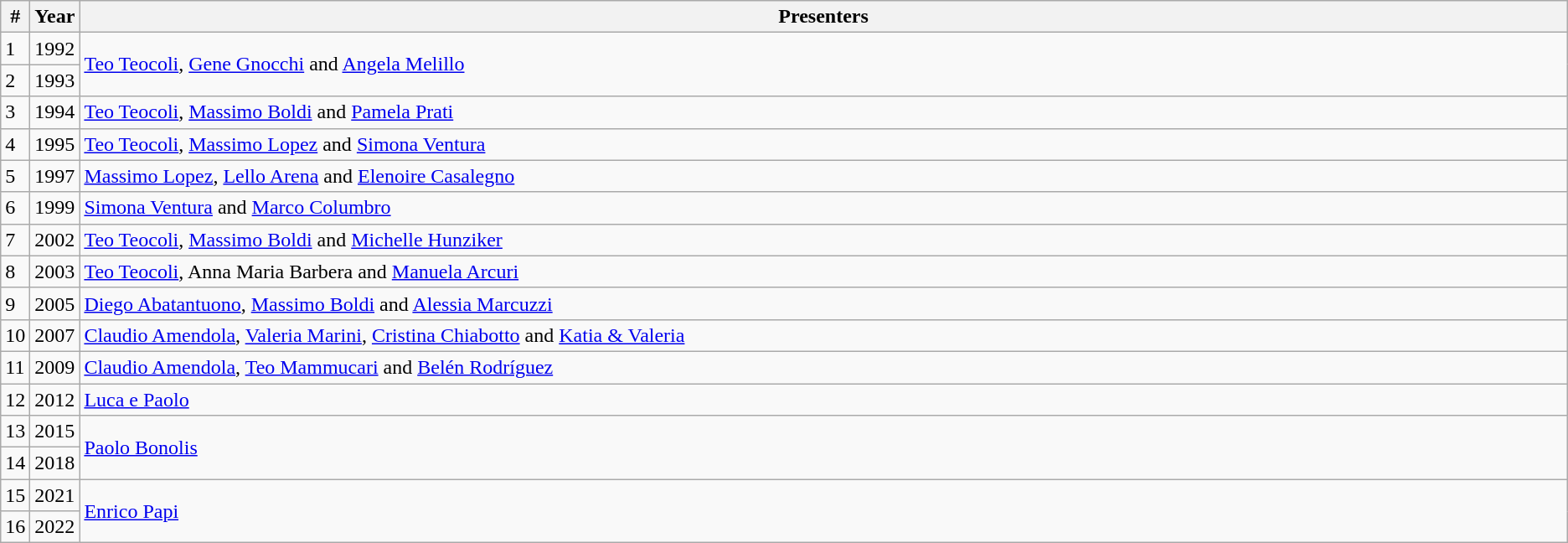<table class="wikitable sortable">
<tr>
<th width="1%">#</th>
<th width="3%">Year</th>
<th width="96%">Presenters</th>
</tr>
<tr>
<td>1</td>
<td>1992</td>
<td rowspan="2"><a href='#'>Teo Teocoli</a>, <a href='#'>Gene Gnocchi</a> and <a href='#'>Angela Melillo</a></td>
</tr>
<tr>
<td>2</td>
<td>1993</td>
</tr>
<tr>
<td>3</td>
<td>1994</td>
<td><a href='#'>Teo Teocoli</a>, <a href='#'>Massimo Boldi</a> and <a href='#'>Pamela Prati</a></td>
</tr>
<tr>
<td>4</td>
<td>1995</td>
<td><a href='#'>Teo Teocoli</a>, <a href='#'>Massimo Lopez</a> and <a href='#'>Simona Ventura</a></td>
</tr>
<tr>
<td>5</td>
<td>1997</td>
<td><a href='#'>Massimo Lopez</a>, <a href='#'>Lello Arena</a> and <a href='#'>Elenoire Casalegno</a></td>
</tr>
<tr>
<td>6</td>
<td>1999</td>
<td><a href='#'>Simona Ventura</a> and <a href='#'>Marco Columbro</a></td>
</tr>
<tr>
<td>7</td>
<td>2002</td>
<td><a href='#'>Teo Teocoli</a>, <a href='#'>Massimo Boldi</a> and <a href='#'>Michelle Hunziker</a></td>
</tr>
<tr>
<td>8</td>
<td>2003</td>
<td><a href='#'>Teo Teocoli</a>, Anna Maria Barbera and <a href='#'>Manuela Arcuri</a></td>
</tr>
<tr>
<td>9</td>
<td>2005</td>
<td><a href='#'>Diego Abatantuono</a>,  <a href='#'>Massimo Boldi</a> and <a href='#'>Alessia Marcuzzi</a></td>
</tr>
<tr>
<td>10</td>
<td>2007</td>
<td><a href='#'>Claudio Amendola</a>, <a href='#'>Valeria Marini</a>, <a href='#'>Cristina Chiabotto</a> and <a href='#'>Katia & Valeria</a></td>
</tr>
<tr>
<td>11</td>
<td>2009</td>
<td><a href='#'>Claudio Amendola</a>, <a href='#'>Teo Mammucari</a> and <a href='#'>Belén Rodríguez</a></td>
</tr>
<tr>
<td>12</td>
<td>2012</td>
<td><a href='#'>Luca e Paolo</a></td>
</tr>
<tr>
<td>13</td>
<td>2015</td>
<td rowspan="2"><a href='#'>Paolo Bonolis</a></td>
</tr>
<tr>
<td>14</td>
<td>2018</td>
</tr>
<tr>
<td>15</td>
<td>2021</td>
<td rowspan="2"><a href='#'>Enrico Papi</a></td>
</tr>
<tr>
<td>16</td>
<td>2022</td>
</tr>
</table>
